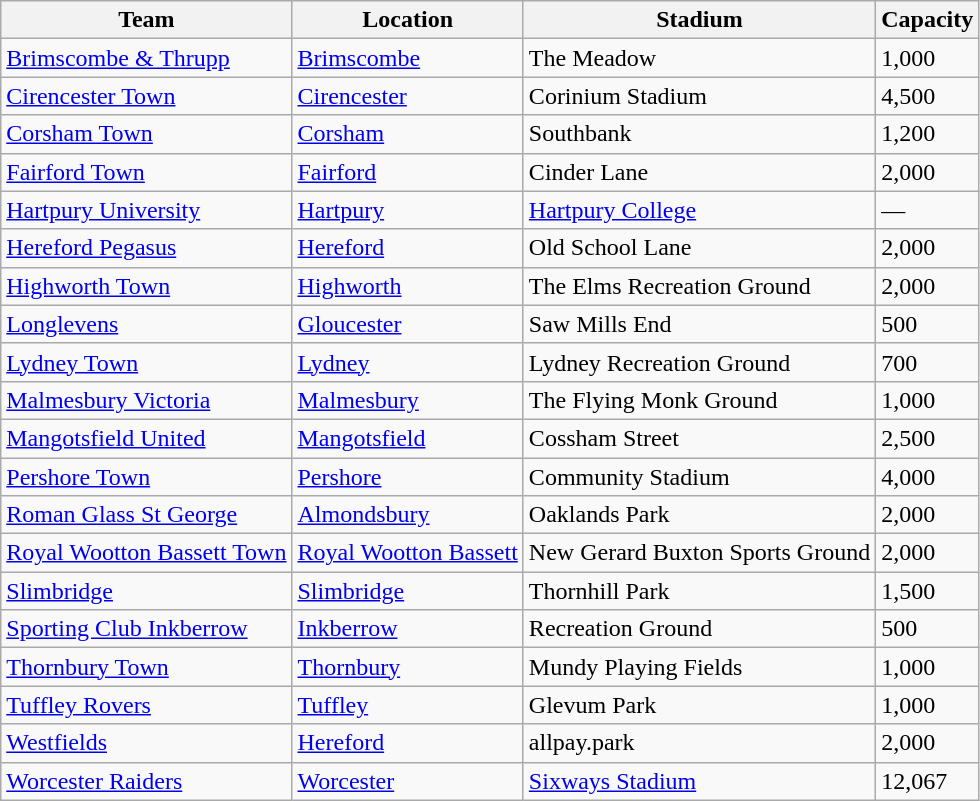<table class="wikitable sortable defaultleft col4center">
<tr>
<th>Team</th>
<th>Location</th>
<th>Stadium</th>
<th>Capacity</th>
</tr>
<tr>
<td><a href='#'>Brimscombe & Thrupp</a></td>
<td><a href='#'>Brimscombe</a></td>
<td>The Meadow</td>
<td>1,000</td>
</tr>
<tr>
<td><a href='#'>Cirencester Town</a></td>
<td><a href='#'>Cirencester</a></td>
<td>Corinium Stadium</td>
<td>4,500</td>
</tr>
<tr>
<td><a href='#'>Corsham Town</a></td>
<td><a href='#'>Corsham</a></td>
<td>Southbank</td>
<td>1,200</td>
</tr>
<tr>
<td><a href='#'>Fairford Town</a></td>
<td><a href='#'>Fairford</a></td>
<td>Cinder Lane</td>
<td>2,000</td>
</tr>
<tr>
<td><a href='#'>Hartpury University</a></td>
<td><a href='#'>Hartpury</a></td>
<td><a href='#'>Hartpury College</a></td>
<td>—</td>
</tr>
<tr>
<td><a href='#'>Hereford Pegasus</a></td>
<td><a href='#'>Hereford</a></td>
<td>Old School Lane</td>
<td>2,000</td>
</tr>
<tr>
<td><a href='#'>Highworth Town</a></td>
<td><a href='#'>Highworth</a></td>
<td>The Elms Recreation Ground</td>
<td>2,000</td>
</tr>
<tr>
<td><a href='#'>Longlevens</a></td>
<td><a href='#'>Gloucester</a></td>
<td>Saw Mills End</td>
<td>500</td>
</tr>
<tr>
<td><a href='#'>Lydney Town</a></td>
<td><a href='#'>Lydney</a></td>
<td>Lydney Recreation Ground</td>
<td>700</td>
</tr>
<tr>
<td><a href='#'>Malmesbury Victoria</a></td>
<td><a href='#'>Malmesbury</a></td>
<td>The Flying Monk Ground</td>
<td>1,000</td>
</tr>
<tr>
<td><a href='#'>Mangotsfield United</a></td>
<td><a href='#'>Mangotsfield</a></td>
<td>Cossham Street</td>
<td>2,500</td>
</tr>
<tr>
<td><a href='#'>Pershore Town</a></td>
<td><a href='#'>Pershore</a></td>
<td>Community Stadium</td>
<td>4,000</td>
</tr>
<tr>
<td><a href='#'>Roman Glass St George</a></td>
<td><a href='#'>Almondsbury</a></td>
<td>Oaklands Park</td>
<td>2,000</td>
</tr>
<tr>
<td><a href='#'>Royal Wootton Bassett Town</a></td>
<td><a href='#'>Royal Wootton Bassett</a></td>
<td>New Gerard Buxton Sports Ground</td>
<td>2,000</td>
</tr>
<tr>
<td><a href='#'>Slimbridge</a></td>
<td><a href='#'>Slimbridge</a></td>
<td>Thornhill Park</td>
<td>1,500</td>
</tr>
<tr>
<td><a href='#'>Sporting Club Inkberrow</a></td>
<td><a href='#'>Inkberrow</a></td>
<td>Recreation Ground</td>
<td>500</td>
</tr>
<tr>
<td><a href='#'>Thornbury Town</a></td>
<td><a href='#'>Thornbury</a></td>
<td>Mundy Playing Fields</td>
<td>1,000</td>
</tr>
<tr>
<td><a href='#'>Tuffley Rovers</a></td>
<td><a href='#'>Tuffley</a></td>
<td>Glevum Park</td>
<td>1,000</td>
</tr>
<tr>
<td><a href='#'>Westfields</a></td>
<td><a href='#'>Hereford</a></td>
<td>allpay.park</td>
<td>2,000</td>
</tr>
<tr>
<td><a href='#'>Worcester Raiders</a></td>
<td><a href='#'>Worcester</a></td>
<td><a href='#'>Sixways Stadium</a></td>
<td>12,067</td>
</tr>
</table>
